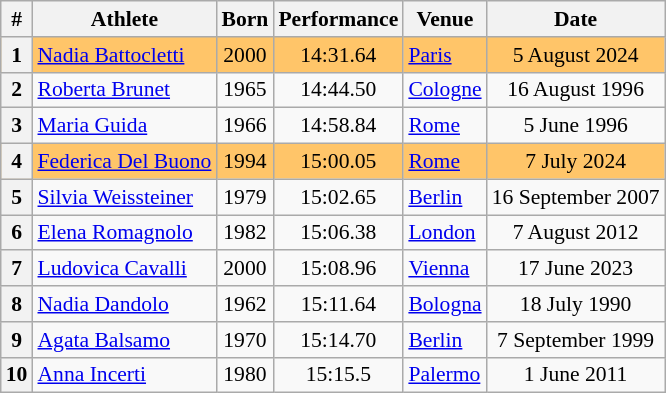<table class="wikitable" style="font-size:90%; text-align:center;">
<tr>
<th>#</th>
<th>Athlete</th>
<th>Born</th>
<th>Performance</th>
<th>Venue</th>
<th>Date</th>
</tr>
<tr bgcolor=ffc569>
<th>1</th>
<td align=left><a href='#'>Nadia Battocletti</a></td>
<td>2000</td>
<td>14:31.64</td>
<td align=left> <a href='#'>Paris</a></td>
<td>5 August 2024</td>
</tr>
<tr>
<th>2</th>
<td align=left><a href='#'>Roberta Brunet</a></td>
<td>1965</td>
<td>14:44.50</td>
<td align=left> <a href='#'>Cologne</a></td>
<td>16 August 1996</td>
</tr>
<tr>
<th>3</th>
<td align=left><a href='#'>Maria Guida</a></td>
<td>1966</td>
<td>14:58.84</td>
<td align=left> <a href='#'>Rome</a></td>
<td>5 June 1996</td>
</tr>
<tr bgcolor=ffc569>
<th>4</th>
<td align=left><a href='#'>Federica Del Buono</a></td>
<td>1994</td>
<td>15:00.05</td>
<td align=left> <a href='#'>Rome</a></td>
<td>7 July 2024</td>
</tr>
<tr>
<th>5</th>
<td align=left><a href='#'>Silvia Weissteiner</a></td>
<td>1979</td>
<td>15:02.65</td>
<td align=left> <a href='#'>Berlin</a></td>
<td>16 September 2007</td>
</tr>
<tr>
<th>6</th>
<td align=left><a href='#'>Elena Romagnolo</a></td>
<td>1982</td>
<td>15:06.38</td>
<td align=left> <a href='#'>London</a></td>
<td>7 August 2012</td>
</tr>
<tr>
<th>7</th>
<td align=left><a href='#'>Ludovica Cavalli</a></td>
<td>2000</td>
<td>15:08.96</td>
<td align=left> <a href='#'>Vienna</a></td>
<td>17 June 2023</td>
</tr>
<tr>
<th>8</th>
<td align=left><a href='#'>Nadia Dandolo</a></td>
<td>1962</td>
<td>15:11.64</td>
<td align=left> <a href='#'>Bologna</a></td>
<td>18 July 1990</td>
</tr>
<tr>
<th>9</th>
<td align=left><a href='#'>Agata Balsamo</a></td>
<td>1970</td>
<td>15:14.70</td>
<td align=left> <a href='#'>Berlin</a></td>
<td>7 September 1999</td>
</tr>
<tr>
<th>10</th>
<td align=left><a href='#'>Anna Incerti</a></td>
<td>1980</td>
<td>15:15.5</td>
<td align=left> <a href='#'>Palermo</a></td>
<td>1 June 2011</td>
</tr>
</table>
